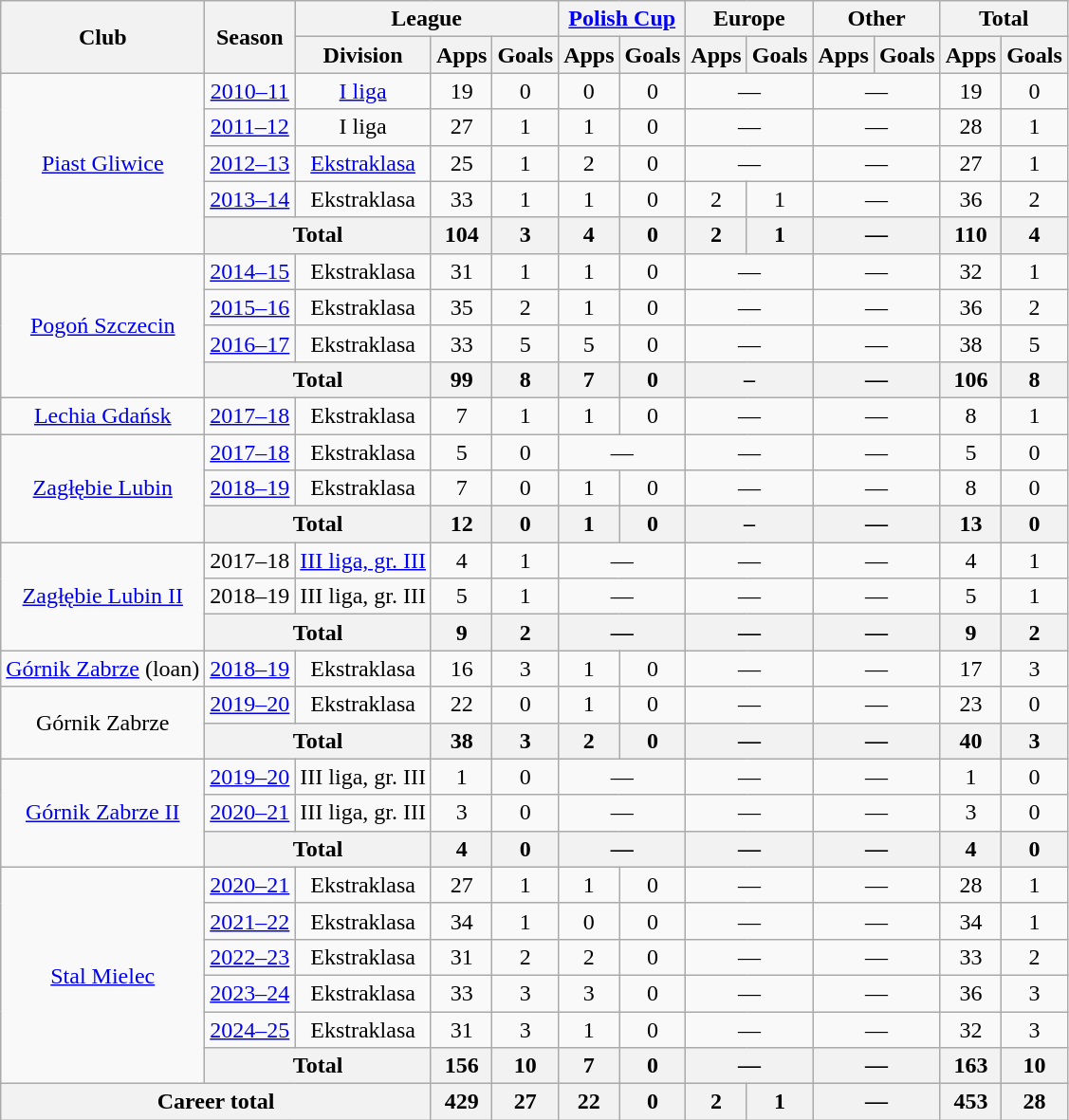<table class="wikitable" style="text-align: center;">
<tr>
<th rowspan="2">Club</th>
<th rowspan="2">Season</th>
<th colspan="3">League</th>
<th colspan="2"><a href='#'>Polish Cup</a></th>
<th colspan="2">Europe</th>
<th colspan="2">Other</th>
<th colspan="2">Total</th>
</tr>
<tr>
<th>Division</th>
<th>Apps</th>
<th>Goals</th>
<th>Apps</th>
<th>Goals</th>
<th>Apps</th>
<th>Goals</th>
<th>Apps</th>
<th>Goals</th>
<th>Apps</th>
<th>Goals</th>
</tr>
<tr>
<td rowspan="5"><a href='#'>Piast Gliwice</a></td>
<td><a href='#'>2010–11</a></td>
<td><a href='#'>I liga</a></td>
<td>19</td>
<td>0</td>
<td>0</td>
<td>0</td>
<td colspan="2">—</td>
<td colspan="2">—</td>
<td>19</td>
<td>0</td>
</tr>
<tr>
<td><a href='#'>2011–12</a></td>
<td>I liga</td>
<td>27</td>
<td>1</td>
<td>1</td>
<td>0</td>
<td colspan="2">—</td>
<td colspan="2">—</td>
<td>28</td>
<td>1</td>
</tr>
<tr>
<td><a href='#'>2012–13</a></td>
<td><a href='#'>Ekstraklasa</a></td>
<td>25</td>
<td>1</td>
<td>2</td>
<td>0</td>
<td colspan="2">—</td>
<td colspan="2">—</td>
<td>27</td>
<td>1</td>
</tr>
<tr>
<td><a href='#'>2013–14</a></td>
<td>Ekstraklasa</td>
<td>33</td>
<td>1</td>
<td>1</td>
<td>0</td>
<td>2</td>
<td>1</td>
<td colspan="2">—</td>
<td>36</td>
<td>2</td>
</tr>
<tr>
<th colspan="2">Total</th>
<th>104</th>
<th>3</th>
<th>4</th>
<th>0</th>
<th>2</th>
<th>1</th>
<th colspan="2">—</th>
<th>110</th>
<th>4</th>
</tr>
<tr>
<td rowspan="4"><a href='#'>Pogoń Szczecin</a></td>
<td><a href='#'>2014–15</a></td>
<td>Ekstraklasa</td>
<td>31</td>
<td>1</td>
<td>1</td>
<td>0</td>
<td colspan="2">—</td>
<td colspan="2">—</td>
<td>32</td>
<td>1</td>
</tr>
<tr>
<td><a href='#'>2015–16</a></td>
<td>Ekstraklasa</td>
<td>35</td>
<td>2</td>
<td>1</td>
<td>0</td>
<td colspan="2">—</td>
<td colspan="2">—</td>
<td>36</td>
<td>2</td>
</tr>
<tr>
<td><a href='#'>2016–17</a></td>
<td>Ekstraklasa</td>
<td>33</td>
<td>5</td>
<td>5</td>
<td>0</td>
<td colspan="2">—</td>
<td colspan="2">—</td>
<td>38</td>
<td>5</td>
</tr>
<tr>
<th colspan="2">Total</th>
<th>99</th>
<th>8</th>
<th>7</th>
<th>0</th>
<th colspan="2">–</th>
<th colspan="2">—</th>
<th>106</th>
<th>8</th>
</tr>
<tr>
<td rowspan="1"><a href='#'>Lechia Gdańsk</a></td>
<td><a href='#'>2017–18</a></td>
<td>Ekstraklasa</td>
<td>7</td>
<td>1</td>
<td>1</td>
<td>0</td>
<td colspan="2">—</td>
<td colspan="2">—</td>
<td>8</td>
<td>1</td>
</tr>
<tr>
<td rowspan="3"><a href='#'>Zagłębie Lubin</a></td>
<td><a href='#'>2017–18</a></td>
<td>Ekstraklasa</td>
<td>5</td>
<td>0</td>
<td colspan="2">—</td>
<td colspan="2">—</td>
<td colspan="2">—</td>
<td>5</td>
<td>0</td>
</tr>
<tr>
<td><a href='#'>2018–19</a></td>
<td>Ekstraklasa</td>
<td>7</td>
<td>0</td>
<td>1</td>
<td>0</td>
<td colspan="2">—</td>
<td colspan="2">—</td>
<td>8</td>
<td>0</td>
</tr>
<tr>
<th colspan="2">Total</th>
<th>12</th>
<th>0</th>
<th>1</th>
<th>0</th>
<th colspan="2">–</th>
<th colspan="2">—</th>
<th>13</th>
<th>0</th>
</tr>
<tr>
<td rowspan="3"><a href='#'>Zagłębie Lubin II</a></td>
<td>2017–18</td>
<td><a href='#'>III liga, gr. III</a></td>
<td>4</td>
<td>1</td>
<td colspan="2">—</td>
<td colspan="2">—</td>
<td colspan="2">—</td>
<td>4</td>
<td>1</td>
</tr>
<tr>
<td>2018–19</td>
<td>III liga, gr. III</td>
<td>5</td>
<td>1</td>
<td colspan="2">—</td>
<td colspan="2">—</td>
<td colspan="2">—</td>
<td>5</td>
<td>1</td>
</tr>
<tr>
<th colspan="2">Total</th>
<th>9</th>
<th>2</th>
<th colspan="2">—</th>
<th colspan="2">—</th>
<th colspan="2">—</th>
<th>9</th>
<th>2</th>
</tr>
<tr>
<td><a href='#'>Górnik Zabrze</a> (loan)</td>
<td><a href='#'>2018–19</a></td>
<td>Ekstraklasa</td>
<td>16</td>
<td>3</td>
<td>1</td>
<td>0</td>
<td colspan="2">—</td>
<td colspan="2">—</td>
<td>17</td>
<td>3</td>
</tr>
<tr>
<td rowspan="2">Górnik Zabrze</td>
<td><a href='#'>2019–20</a></td>
<td>Ekstraklasa</td>
<td>22</td>
<td>0</td>
<td>1</td>
<td>0</td>
<td colspan="2">—</td>
<td colspan="2">—</td>
<td>23</td>
<td>0</td>
</tr>
<tr>
<th colspan="2">Total</th>
<th>38</th>
<th>3</th>
<th>2</th>
<th>0</th>
<th colspan="2">—</th>
<th colspan="2">—</th>
<th>40</th>
<th>3</th>
</tr>
<tr>
<td rowspan="3"><a href='#'>Górnik Zabrze II</a></td>
<td><a href='#'>2019–20</a></td>
<td>III liga, gr. III</td>
<td>1</td>
<td>0</td>
<td colspan="2">—</td>
<td colspan="2">—</td>
<td colspan="2">—</td>
<td>1</td>
<td>0</td>
</tr>
<tr>
<td><a href='#'>2020–21</a></td>
<td>III liga, gr. III</td>
<td>3</td>
<td>0</td>
<td colspan="2">—</td>
<td colspan="2">—</td>
<td colspan="2">—</td>
<td>3</td>
<td>0</td>
</tr>
<tr>
<th colspan="2">Total</th>
<th>4</th>
<th>0</th>
<th colspan="2">—</th>
<th colspan="2">—</th>
<th colspan="2">—</th>
<th>4</th>
<th>0</th>
</tr>
<tr>
<td rowspan="6"><a href='#'>Stal Mielec</a></td>
<td><a href='#'>2020–21</a></td>
<td>Ekstraklasa</td>
<td>27</td>
<td>1</td>
<td>1</td>
<td>0</td>
<td colspan="2">—</td>
<td colspan="2">—</td>
<td>28</td>
<td>1</td>
</tr>
<tr>
<td><a href='#'>2021–22</a></td>
<td>Ekstraklasa</td>
<td>34</td>
<td>1</td>
<td>0</td>
<td>0</td>
<td colspan="2">—</td>
<td colspan="2">—</td>
<td>34</td>
<td>1</td>
</tr>
<tr>
<td><a href='#'>2022–23</a></td>
<td>Ekstraklasa</td>
<td>31</td>
<td>2</td>
<td>2</td>
<td>0</td>
<td colspan="2">—</td>
<td colspan="2">—</td>
<td>33</td>
<td>2</td>
</tr>
<tr>
<td><a href='#'>2023–24</a></td>
<td>Ekstraklasa</td>
<td>33</td>
<td>3</td>
<td>3</td>
<td>0</td>
<td colspan="2">—</td>
<td colspan="2">—</td>
<td>36</td>
<td>3</td>
</tr>
<tr>
<td><a href='#'>2024–25</a></td>
<td>Ekstraklasa</td>
<td>31</td>
<td>3</td>
<td>1</td>
<td>0</td>
<td colspan="2">—</td>
<td colspan="2">—</td>
<td>32</td>
<td>3</td>
</tr>
<tr>
<th colspan="2">Total</th>
<th>156</th>
<th>10</th>
<th>7</th>
<th>0</th>
<th colspan="2">—</th>
<th colspan="2">—</th>
<th>163</th>
<th>10</th>
</tr>
<tr>
<th colspan="3">Career total</th>
<th>429</th>
<th>27</th>
<th>22</th>
<th>0</th>
<th>2</th>
<th>1</th>
<th colspan="2">—</th>
<th>453</th>
<th>28</th>
</tr>
</table>
